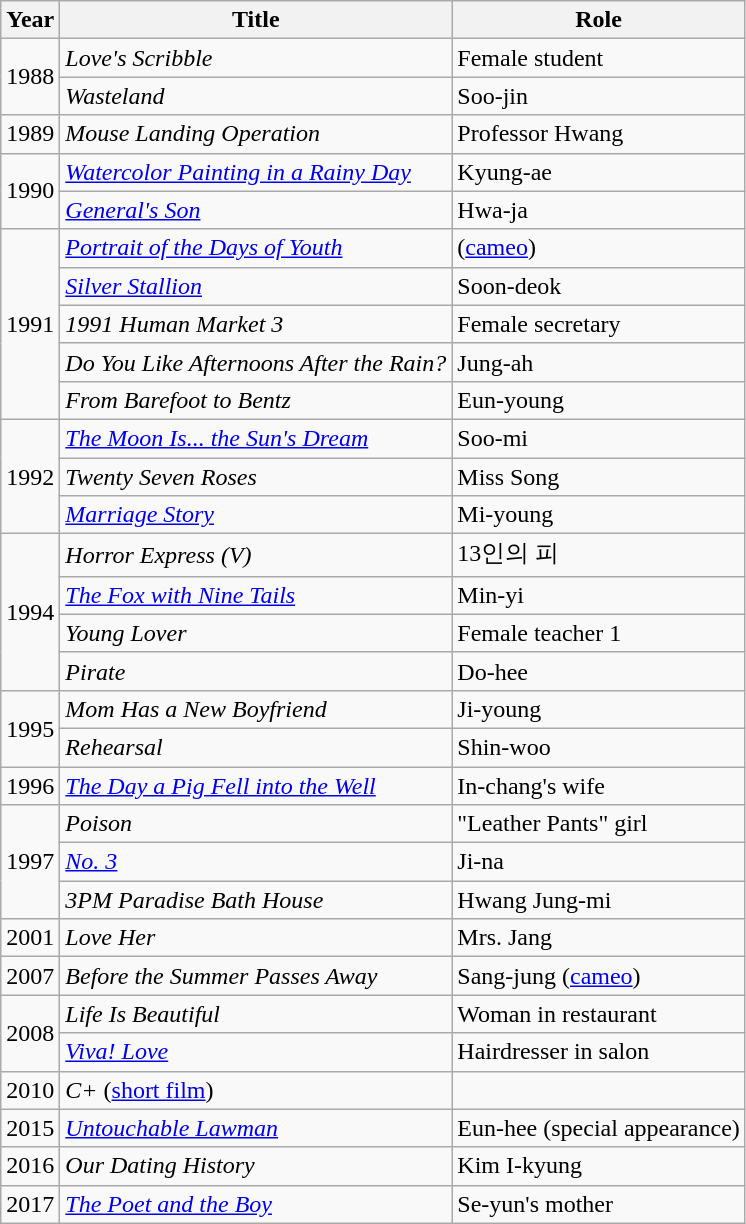<table class="wikitable sortable">
<tr>
<th>Year</th>
<th>Title</th>
<th>Role</th>
</tr>
<tr>
<td rowspan=2>1988</td>
<td><em>Love's Scribble</em></td>
<td>Female student</td>
</tr>
<tr>
<td><em>Wasteland</em></td>
<td>Soo-jin</td>
</tr>
<tr>
<td>1989</td>
<td><em>Mouse Landing Operation</em></td>
<td>Professor Hwang</td>
</tr>
<tr>
<td rowspan=2>1990</td>
<td><em><a href='#'>Watercolor Painting in a Rainy Day</a></em></td>
<td>Kyung-ae</td>
</tr>
<tr>
<td><em><a href='#'>General's Son</a></em></td>
<td>Hwa-ja</td>
</tr>
<tr>
<td rowspan=5>1991</td>
<td><em><a href='#'>Portrait of the Days of Youth</a></em></td>
<td>(<a href='#'>cameo</a>)</td>
</tr>
<tr>
<td><em><a href='#'>Silver Stallion</a></em></td>
<td>Soon-deok</td>
</tr>
<tr>
<td><em>1991 Human Market 3</em></td>
<td> Female secretary</td>
</tr>
<tr>
<td><em>Do You Like Afternoons After the Rain?</em></td>
<td>Jung-ah</td>
</tr>
<tr>
<td><em>From Barefoot to Bentz</em></td>
<td>Eun-young</td>
</tr>
<tr>
<td rowspan=3>1992</td>
<td><em><a href='#'>The Moon Is... the Sun's Dream</a></em></td>
<td>Soo-mi</td>
</tr>
<tr>
<td><em>Twenty Seven Roses</em></td>
<td>Miss Song</td>
</tr>
<tr>
<td><em><a href='#'>Marriage Story</a></em></td>
<td>Mi-young</td>
</tr>
<tr>
<td rowspan=4>1994</td>
<td><em>Horror Express (V)</em></td>
<td>13인의 피</td>
</tr>
<tr>
<td><em><a href='#'>The Fox with Nine Tails</a></em></td>
<td>Min-yi</td>
</tr>
<tr>
<td><em>Young Lover</em></td>
<td>Female teacher 1</td>
</tr>
<tr>
<td><em>Pirate</em></td>
<td>Do-hee</td>
</tr>
<tr>
<td rowspan=2>1995</td>
<td><em>Mom Has a New Boyfriend</em></td>
<td>Ji-young</td>
</tr>
<tr>
<td><em>Rehearsal</em></td>
<td>Shin-woo</td>
</tr>
<tr>
<td>1996</td>
<td><em><a href='#'>The Day a Pig Fell into the Well</a></em></td>
<td>In-chang's wife</td>
</tr>
<tr>
<td rowspan=3>1997</td>
<td><em>Poison</em></td>
<td>"Leather Pants" girl</td>
</tr>
<tr>
<td><em><a href='#'>No. 3</a></em></td>
<td>Ji-na</td>
</tr>
<tr>
<td><em>3PM Paradise Bath House</em></td>
<td>Hwang Jung-mi</td>
</tr>
<tr>
<td>2001</td>
<td><em>Love Her</em></td>
<td>Mrs. Jang</td>
</tr>
<tr>
<td>2007</td>
<td><em>Before the Summer Passes Away</em></td>
<td>Sang-jung (<a href='#'>cameo</a>)</td>
</tr>
<tr>
<td rowspan=2>2008</td>
<td><em>Life Is Beautiful</em></td>
<td>Woman in restaurant</td>
</tr>
<tr>
<td><em><a href='#'>Viva! Love</a></em></td>
<td>Hairdresser in salon</td>
</tr>
<tr>
<td>2010</td>
<td><em>C+</em> (<a href='#'>short film</a>)</td>
<td></td>
</tr>
<tr>
<td>2015</td>
<td><em><a href='#'>Untouchable Lawman</a></em></td>
<td>Eun-hee (special appearance)</td>
</tr>
<tr>
<td>2016</td>
<td><em>Our Dating History</em></td>
<td>Kim I-kyung</td>
</tr>
<tr>
<td>2017</td>
<td><em><a href='#'>The Poet and the Boy</a></em></td>
<td>Se-yun's mother</td>
</tr>
</table>
